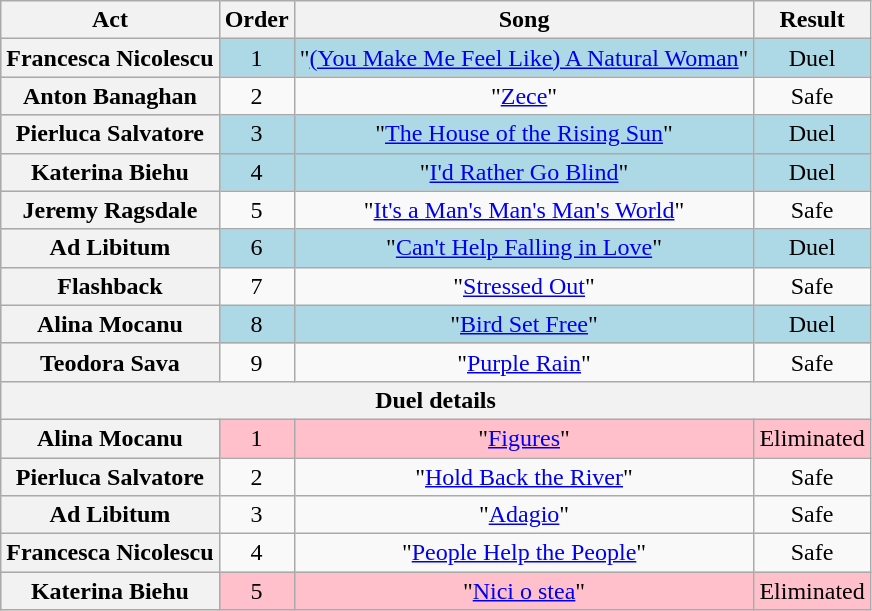<table class="wikitable plainrowheaders" style="text-align:center;">
<tr>
<th scope="col">Act</th>
<th scope="col">Order</th>
<th scope="col">Song</th>
<th scope="col">Result</th>
</tr>
<tr bgcolor=lightblue>
<th scope="row">Francesca Nicolescu</th>
<td>1</td>
<td>"<a href='#'>(You Make Me Feel Like) A Natural Woman</a>"</td>
<td>Duel</td>
</tr>
<tr>
<th scope="row">Anton Banaghan</th>
<td>2</td>
<td>"<a href='#'>Zece</a>"</td>
<td>Safe</td>
</tr>
<tr bgcolor=lightblue>
<th scope="row">Pierluca  Salvatore</th>
<td>3</td>
<td>"<a href='#'>The House of the Rising Sun</a>"</td>
<td>Duel</td>
</tr>
<tr bgcolor=lightblue>
<th scope="row">Katerina Biehu</th>
<td>4</td>
<td>"<a href='#'>I'd Rather Go Blind</a>"</td>
<td>Duel</td>
</tr>
<tr>
<th scope="row">Jeremy Ragsdale</th>
<td>5</td>
<td>"<a href='#'>It's a Man's Man's Man's World</a>"</td>
<td>Safe</td>
</tr>
<tr bgcolor=lightblue>
<th scope="row">Ad Libitum</th>
<td>6</td>
<td>"<a href='#'>Can't Help Falling in Love</a>"</td>
<td>Duel</td>
</tr>
<tr>
<th scope="row">Flashback</th>
<td>7</td>
<td>"<a href='#'>Stressed Out</a>"</td>
<td>Safe</td>
</tr>
<tr bgcolor=lightblue>
<th scope="row">Alina Mocanu</th>
<td>8</td>
<td>"<a href='#'>Bird Set Free</a>"</td>
<td>Duel</td>
</tr>
<tr>
<th scope="row">Teodora Sava</th>
<td>9</td>
<td>"<a href='#'>Purple Rain</a>"</td>
<td>Safe</td>
</tr>
<tr>
<th colspan="4">Duel details</th>
</tr>
<tr bgcolor=pink>
<th scope="row">Alina Mocanu</th>
<td>1</td>
<td>"<a href='#'>Figures</a>"</td>
<td>Eliminated</td>
</tr>
<tr>
<th scope="row">Pierluca Salvatore</th>
<td>2</td>
<td>"<a href='#'>Hold Back the River</a>"</td>
<td>Safe</td>
</tr>
<tr>
<th scope="row">Ad Libitum</th>
<td>3</td>
<td>"<a href='#'>Adagio</a>"</td>
<td>Safe</td>
</tr>
<tr>
<th scope="row">Francesca Nicolescu</th>
<td>4</td>
<td>"<a href='#'>People Help the People</a>"</td>
<td>Safe</td>
</tr>
<tr bgcolor=pink>
<th scope="row">Katerina Biehu</th>
<td>5</td>
<td>"<a href='#'>Nici o stea</a>"</td>
<td>Eliminated</td>
</tr>
</table>
